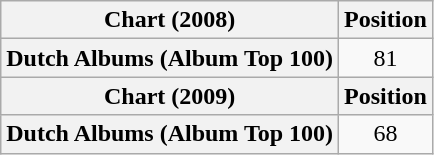<table class="wikitable plainrowheaders" style="text-align:center">
<tr>
<th scope="col">Chart (2008)</th>
<th scope="col">Position</th>
</tr>
<tr>
<th scope="row">Dutch Albums (Album Top 100)</th>
<td>81</td>
</tr>
<tr>
<th scope="col">Chart (2009)</th>
<th scope="col">Position</th>
</tr>
<tr>
<th scope="row">Dutch Albums (Album Top 100)</th>
<td>68</td>
</tr>
</table>
